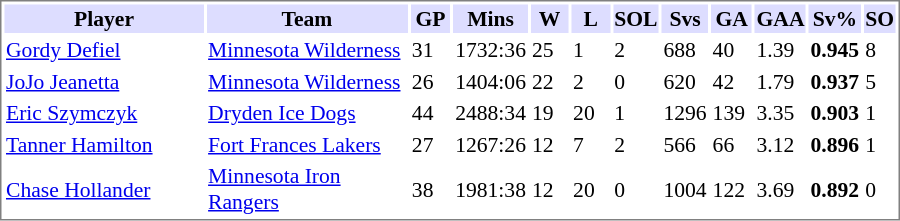<table cellpadding="0">
<tr align="left" style="vertical-align: top">
<td></td>
<td><br><table cellpadding="1" width="600px" style="font-size: 90%; border: 1px solid gray;">
<tr>
<th bgcolor="#DDDDFF" width="27.5%">Player</th>
<th bgcolor="#DDDDFF" width="27.5%">Team</th>
<th bgcolor="#DDDDFF" width="5%">GP</th>
<th bgcolor="#DDDDFF" width="5%">Mins</th>
<th bgcolor="#DDDDFF" width="5%">W</th>
<th bgcolor="#DDDDFF" width="5%">L</th>
<th bgcolor="#DDDDFF" width="5%">SOL</th>
<th bgcolor="#DDDDFF" width="5%">Svs</th>
<th bgcolor="#DDDDFF" width="5%">GA</th>
<th bgcolor="#DDDDFF" width="5%">GAA</th>
<th bgcolor="#DDDDFF" width="5%">Sv%</th>
<th bgcolor="#DDDDFF" width="5%">SO</th>
</tr>
<tr>
<td><a href='#'>Gordy Defiel</a></td>
<td><a href='#'>Minnesota Wilderness</a></td>
<td>31</td>
<td>1732:36</td>
<td>25</td>
<td>1</td>
<td>2</td>
<td>688</td>
<td>40</td>
<td>1.39</td>
<td><strong>0.945</strong></td>
<td>8</td>
</tr>
<tr>
<td><a href='#'>JoJo Jeanetta</a></td>
<td><a href='#'>Minnesota Wilderness</a></td>
<td>26</td>
<td>1404:06</td>
<td>22</td>
<td>2</td>
<td>0</td>
<td>620</td>
<td>42</td>
<td>1.79</td>
<td><strong>0.937</strong></td>
<td>5</td>
</tr>
<tr>
<td><a href='#'>Eric Szymczyk</a></td>
<td><a href='#'>Dryden Ice Dogs</a></td>
<td>44</td>
<td>2488:34</td>
<td>19</td>
<td>20</td>
<td>1</td>
<td>1296</td>
<td>139</td>
<td>3.35</td>
<td><strong>0.903</strong></td>
<td>1</td>
</tr>
<tr>
<td><a href='#'>Tanner Hamilton</a></td>
<td><a href='#'>Fort Frances Lakers</a></td>
<td>27</td>
<td>1267:26</td>
<td>12</td>
<td>7</td>
<td>2</td>
<td>566</td>
<td>66</td>
<td>3.12</td>
<td><strong>0.896</strong></td>
<td>1</td>
</tr>
<tr>
<td><a href='#'>Chase Hollander</a></td>
<td><a href='#'>Minnesota Iron Rangers</a></td>
<td>38</td>
<td>1981:38</td>
<td>12</td>
<td>20</td>
<td>0</td>
<td>1004</td>
<td>122</td>
<td>3.69</td>
<td><strong>0.892</strong></td>
<td>0</td>
</tr>
</table>
</td>
</tr>
</table>
